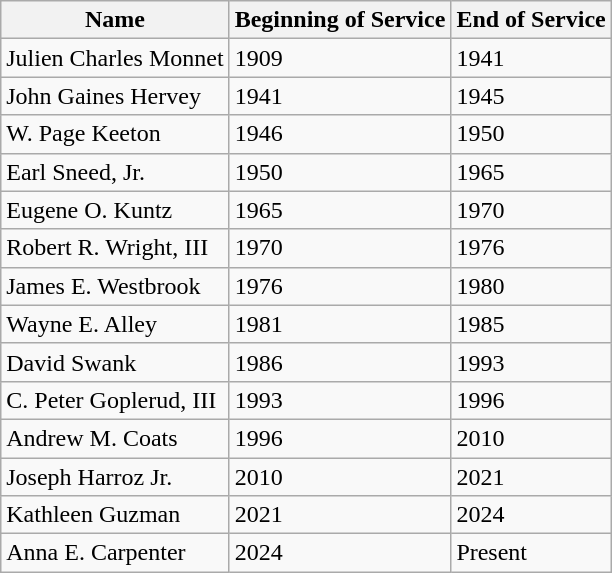<table class="wikitable">
<tr>
<th>Name</th>
<th>Beginning of Service</th>
<th>End of Service</th>
</tr>
<tr>
<td>Julien Charles Monnet</td>
<td>1909</td>
<td>1941</td>
</tr>
<tr>
<td>John Gaines Hervey</td>
<td>1941</td>
<td>1945</td>
</tr>
<tr>
<td>W. Page Keeton</td>
<td>1946</td>
<td>1950</td>
</tr>
<tr>
<td>Earl Sneed, Jr.</td>
<td>1950</td>
<td>1965</td>
</tr>
<tr>
<td>Eugene O. Kuntz</td>
<td>1965</td>
<td>1970</td>
</tr>
<tr>
<td>Robert R. Wright, III</td>
<td>1970</td>
<td>1976</td>
</tr>
<tr>
<td>James E. Westbrook</td>
<td>1976</td>
<td>1980</td>
</tr>
<tr>
<td>Wayne E. Alley</td>
<td>1981</td>
<td>1985</td>
</tr>
<tr>
<td>David Swank</td>
<td>1986</td>
<td>1993</td>
</tr>
<tr>
<td>C. Peter Goplerud, III</td>
<td>1993</td>
<td>1996</td>
</tr>
<tr>
<td>Andrew M. Coats</td>
<td>1996</td>
<td>2010</td>
</tr>
<tr>
<td>Joseph Harroz Jr.</td>
<td>2010</td>
<td>2021</td>
</tr>
<tr>
<td>Kathleen Guzman</td>
<td>2021</td>
<td>2024</td>
</tr>
<tr>
<td>Anna E. Carpenter</td>
<td>2024</td>
<td>Present</td>
</tr>
</table>
